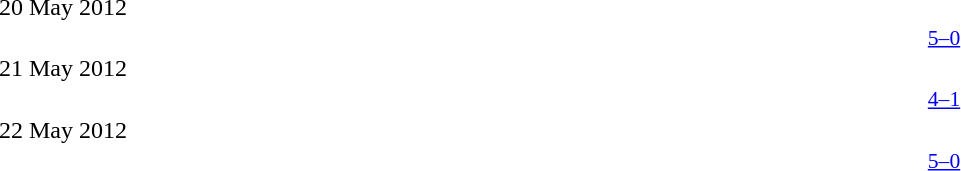<table style="width:100%;" cellspacing="1">
<tr>
<th width=25%></th>
<th width=10%></th>
<th width=25%></th>
</tr>
<tr>
<td>20 May 2012</td>
</tr>
<tr style=font-size:90%>
<td align=right></td>
<td align=center><a href='#'>5–0</a></td>
<td></td>
</tr>
<tr>
<td>21 May 2012</td>
</tr>
<tr style=font-size:90%>
<td align=right></td>
<td align=center><a href='#'>4–1</a></td>
<td></td>
</tr>
<tr>
<td>22 May 2012</td>
</tr>
<tr style=font-size:90%>
<td align=right></td>
<td align=center><a href='#'>5–0</a></td>
<td></td>
</tr>
</table>
